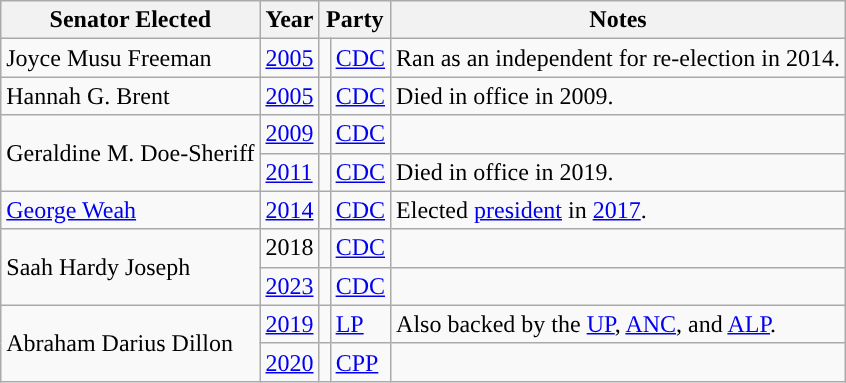<table class="wikitable">
<tr>
<th>Senator Elected</th>
<th>Year</th>
<th colspan=2>Party</th>
<th>Notes</th>
</tr>
<tr>
<td>Joyce Musu Freeman</td>
<td><a href='#'>2005</a></td>
<td></td>
<td><a href='#'>CDC</a></td>
<td>Ran as an independent for re-election in 2014.</td>
</tr>
<tr>
<td>Hannah G. Brent</td>
<td><a href='#'>2005</a></td>
<td></td>
<td><a href='#'>CDC</a></td>
<td>Died in office in 2009.</td>
</tr>
<tr>
<td rowspan=2>Geraldine M. Doe-Sheriff</td>
<td><a href='#'>2009</a></td>
<td></td>
<td><a href='#'>CDC</a></td>
<td></td>
</tr>
<tr>
<td><a href='#'>2011</a></td>
<td></td>
<td><a href='#'>CDC</a></td>
<td>Died in office in 2019.</td>
</tr>
<tr>
<td><a href='#'>George Weah</a></td>
<td><a href='#'>2014</a></td>
<td></td>
<td><a href='#'>CDC</a></td>
<td>Elected <a href='#'>president</a> in <a href='#'>2017</a>.</td>
</tr>
<tr>
<td rowspan=2>Saah Hardy Joseph</td>
<td>2018</td>
<td></td>
<td><a href='#'>CDC</a></td>
<td></td>
</tr>
<tr>
<td><a href='#'>2023</a></td>
<td></td>
<td><a href='#'>CDC</a></td>
<td></td>
</tr>
<tr>
<td rowspan=2>Abraham Darius Dillon</td>
<td><a href='#'>2019</a></td>
<td></td>
<td><a href='#'>LP</a></td>
<td>Also backed by the <a href='#'>UP</a>, <a href='#'>ANC</a>, and <a href='#'>ALP</a>.</td>
</tr>
<tr>
<td><a href='#'>2020</a></td>
<td></td>
<td><a href='#'>CPP</a></td>
<td></td>
</tr>
</table>
